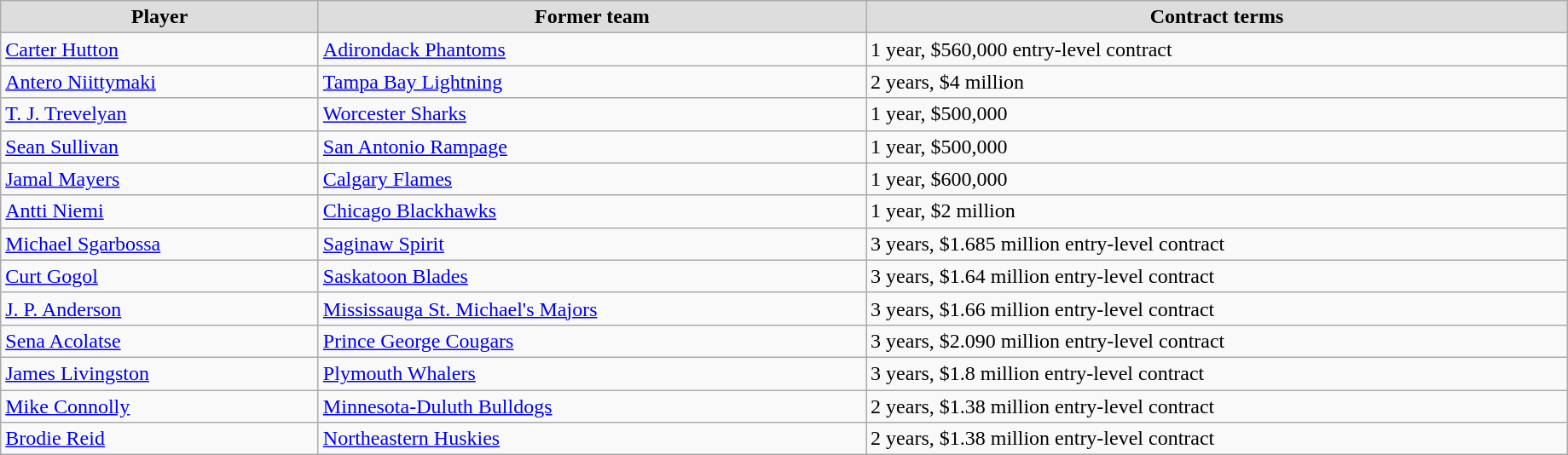<table class="wikitable" width=97%>
<tr align="center"  bgcolor="#dddddd">
<td><strong>Player</strong></td>
<td><strong>Former team</strong></td>
<td><strong>Contract terms</strong></td>
</tr>
<tr>
<td><a href='#'>Carter Hutton</a></td>
<td><a href='#'>Adirondack Phantoms</a></td>
<td>1 year, $560,000 entry-level contract</td>
</tr>
<tr>
<td><a href='#'>Antero Niittymaki</a></td>
<td><a href='#'>Tampa Bay Lightning</a></td>
<td>2 years, $4 million</td>
</tr>
<tr>
<td><a href='#'>T. J. Trevelyan</a></td>
<td><a href='#'>Worcester Sharks</a></td>
<td>1 year, $500,000</td>
</tr>
<tr>
<td><a href='#'>Sean Sullivan</a></td>
<td><a href='#'>San Antonio Rampage</a></td>
<td>1 year, $500,000</td>
</tr>
<tr>
<td><a href='#'>Jamal Mayers</a></td>
<td><a href='#'>Calgary Flames</a></td>
<td>1 year, $600,000</td>
</tr>
<tr>
<td><a href='#'>Antti Niemi</a></td>
<td><a href='#'>Chicago Blackhawks</a></td>
<td>1 year, $2 million</td>
</tr>
<tr>
<td><a href='#'>Michael Sgarbossa</a></td>
<td><a href='#'>Saginaw Spirit</a></td>
<td>3 years, $1.685 million entry-level contract</td>
</tr>
<tr>
<td><a href='#'>Curt Gogol</a></td>
<td><a href='#'>Saskatoon Blades</a></td>
<td>3 years, $1.64 million entry-level contract</td>
</tr>
<tr>
<td><a href='#'>J. P. Anderson</a></td>
<td><a href='#'>Mississauga St. Michael's Majors</a></td>
<td>3 years, $1.66 million entry-level contract</td>
</tr>
<tr>
<td><a href='#'>Sena Acolatse</a></td>
<td><a href='#'>Prince George Cougars</a></td>
<td>3 years, $2.090 million entry-level contract</td>
</tr>
<tr>
<td><a href='#'>James Livingston</a></td>
<td><a href='#'>Plymouth Whalers</a></td>
<td>3 years, $1.8 million entry-level contract</td>
</tr>
<tr>
<td><a href='#'>Mike Connolly</a></td>
<td><a href='#'>Minnesota-Duluth Bulldogs</a></td>
<td>2 years, $1.38 million entry-level contract</td>
</tr>
<tr>
<td><a href='#'>Brodie Reid</a></td>
<td><a href='#'>Northeastern Huskies</a></td>
<td>2 years, $1.38 million entry-level contract</td>
</tr>
</table>
